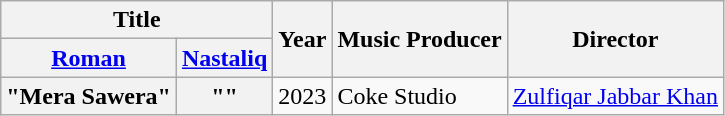<table class="wikitable plainrowheaders">
<tr>
<th colspan="2">Title</th>
<th rowspan="2">Year</th>
<th rowspan="2">Music Producer</th>
<th rowspan="2">Director</th>
</tr>
<tr>
<th><a href='#'>Roman</a></th>
<th><a href='#'>Nastaliq</a></th>
</tr>
<tr>
<th scope="row">"Mera Sawera"</th>
<th>""</th>
<td>2023</td>
<td>Coke Studio</td>
<td><a href='#'>Zulfiqar Jabbar Khan</a></td>
</tr>
</table>
